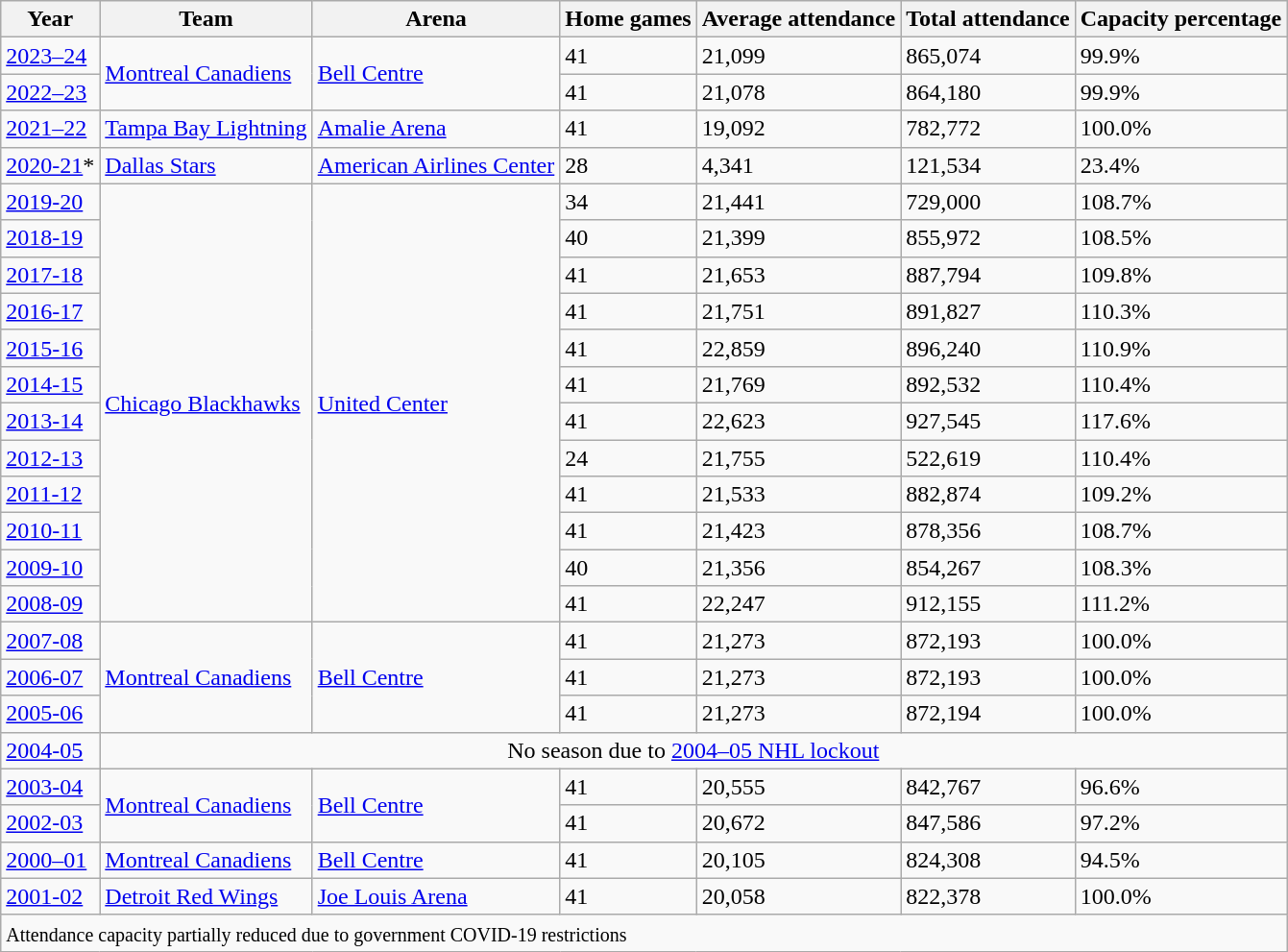<table class="wikitable sortable">
<tr>
<th>Year</th>
<th>Team</th>
<th>Arena</th>
<th>Home games</th>
<th>Average attendance</th>
<th>Total attendance</th>
<th data-sort-type="number">Capacity percentage</th>
</tr>
<tr>
<td><a href='#'>2023–24</a></td>
<td rowspan=2><a href='#'>Montreal Canadiens</a></td>
<td rowspan=2><a href='#'>Bell Centre</a></td>
<td>41</td>
<td>21,099</td>
<td>865,074</td>
<td>99.9%</td>
</tr>
<tr>
<td><a href='#'>2022–23</a></td>
<td>41</td>
<td>21,078</td>
<td>864,180</td>
<td>99.9%</td>
</tr>
<tr>
<td><a href='#'>2021–22</a></td>
<td><a href='#'>Tampa Bay Lightning</a></td>
<td><a href='#'>Amalie Arena</a></td>
<td>41</td>
<td>19,092</td>
<td>782,772</td>
<td>100.0%</td>
</tr>
<tr>
<td><a href='#'>2020-21</a>*</td>
<td><a href='#'>Dallas Stars</a></td>
<td><a href='#'>American Airlines Center</a></td>
<td>28</td>
<td>4,341</td>
<td>121,534</td>
<td>23.4%</td>
</tr>
<tr>
<td><a href='#'>2019-20</a></td>
<td rowspan="12"><a href='#'>Chicago Blackhawks</a></td>
<td rowspan="12"><a href='#'>United Center</a></td>
<td>34</td>
<td>21,441</td>
<td>729,000</td>
<td>108.7%</td>
</tr>
<tr>
<td><a href='#'>2018-19</a></td>
<td>40</td>
<td>21,399</td>
<td>855,972</td>
<td>108.5%</td>
</tr>
<tr>
<td><a href='#'>2017-18</a></td>
<td>41</td>
<td>21,653</td>
<td>887,794</td>
<td>109.8%</td>
</tr>
<tr>
<td><a href='#'>2016-17</a></td>
<td>41</td>
<td>21,751</td>
<td>891,827</td>
<td>110.3%</td>
</tr>
<tr>
<td><a href='#'>2015-16</a></td>
<td>41</td>
<td>22,859</td>
<td>896,240</td>
<td>110.9%</td>
</tr>
<tr>
<td><a href='#'>2014-15</a></td>
<td>41</td>
<td>21,769</td>
<td>892,532</td>
<td>110.4%</td>
</tr>
<tr>
<td><a href='#'>2013-14</a></td>
<td>41</td>
<td>22,623</td>
<td>927,545</td>
<td>117.6%</td>
</tr>
<tr>
<td><a href='#'>2012-13</a></td>
<td>24</td>
<td>21,755</td>
<td>522,619</td>
<td>110.4%</td>
</tr>
<tr>
<td><a href='#'>2011-12</a></td>
<td>41</td>
<td>21,533</td>
<td>882,874</td>
<td>109.2%</td>
</tr>
<tr>
<td><a href='#'>2010-11</a></td>
<td>41</td>
<td>21,423</td>
<td>878,356</td>
<td>108.7%</td>
</tr>
<tr>
<td><a href='#'>2009-10</a></td>
<td>40</td>
<td>21,356</td>
<td>854,267</td>
<td>108.3%</td>
</tr>
<tr>
<td><a href='#'>2008-09</a></td>
<td>41</td>
<td>22,247</td>
<td>912,155</td>
<td>111.2%</td>
</tr>
<tr>
<td><a href='#'>2007-08</a></td>
<td rowspan="3"><a href='#'>Montreal Canadiens</a></td>
<td rowspan="3"><a href='#'>Bell Centre</a></td>
<td>41</td>
<td>21,273</td>
<td>872,193</td>
<td>100.0%</td>
</tr>
<tr>
<td><a href='#'>2006-07</a></td>
<td>41</td>
<td>21,273</td>
<td>872,193</td>
<td>100.0%</td>
</tr>
<tr>
<td><a href='#'>2005-06</a></td>
<td>41</td>
<td>21,273</td>
<td>872,194</td>
<td>100.0%</td>
</tr>
<tr>
<td><a href='#'>2004-05</a></td>
<td colspan="6" align=center>No season due to <a href='#'>2004–05 NHL lockout</a></td>
</tr>
<tr>
<td><a href='#'>2003-04</a></td>
<td rowspan="2"><a href='#'>Montreal Canadiens</a></td>
<td rowspan="2"><a href='#'>Bell Centre</a></td>
<td>41</td>
<td>20,555</td>
<td>842,767</td>
<td>96.6%</td>
</tr>
<tr>
<td><a href='#'>2002-03</a></td>
<td>41</td>
<td>20,672</td>
<td>847,586</td>
<td>97.2%</td>
</tr>
<tr>
<td><a href='#'>2000–01</a></td>
<td><a href='#'>Montreal Canadiens</a></td>
<td><a href='#'>Bell Centre</a></td>
<td>41</td>
<td>20,105</td>
<td>824,308</td>
<td>94.5%</td>
</tr>
<tr>
<td><a href='#'>2001-02</a></td>
<td><a href='#'>Detroit Red Wings</a></td>
<td><a href='#'>Joe Louis Arena</a></td>
<td>41</td>
<td>20,058</td>
<td>822,378</td>
<td>100.0%</td>
</tr>
<tr>
<td colspan=7><small> Attendance capacity partially reduced due to government COVID-19 restrictions</small></td>
</tr>
</table>
